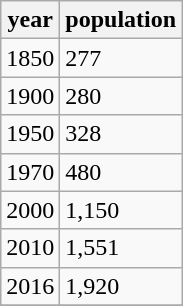<table class="wikitable">
<tr>
<th>year</th>
<th>population</th>
</tr>
<tr>
<td>1850</td>
<td>277</td>
</tr>
<tr>
<td>1900</td>
<td>280</td>
</tr>
<tr>
<td>1950</td>
<td>328</td>
</tr>
<tr>
<td>1970</td>
<td>480</td>
</tr>
<tr>
<td>2000</td>
<td>1,150</td>
</tr>
<tr>
<td>2010</td>
<td>1,551</td>
</tr>
<tr>
<td>2016</td>
<td>1,920</td>
</tr>
<tr>
</tr>
</table>
